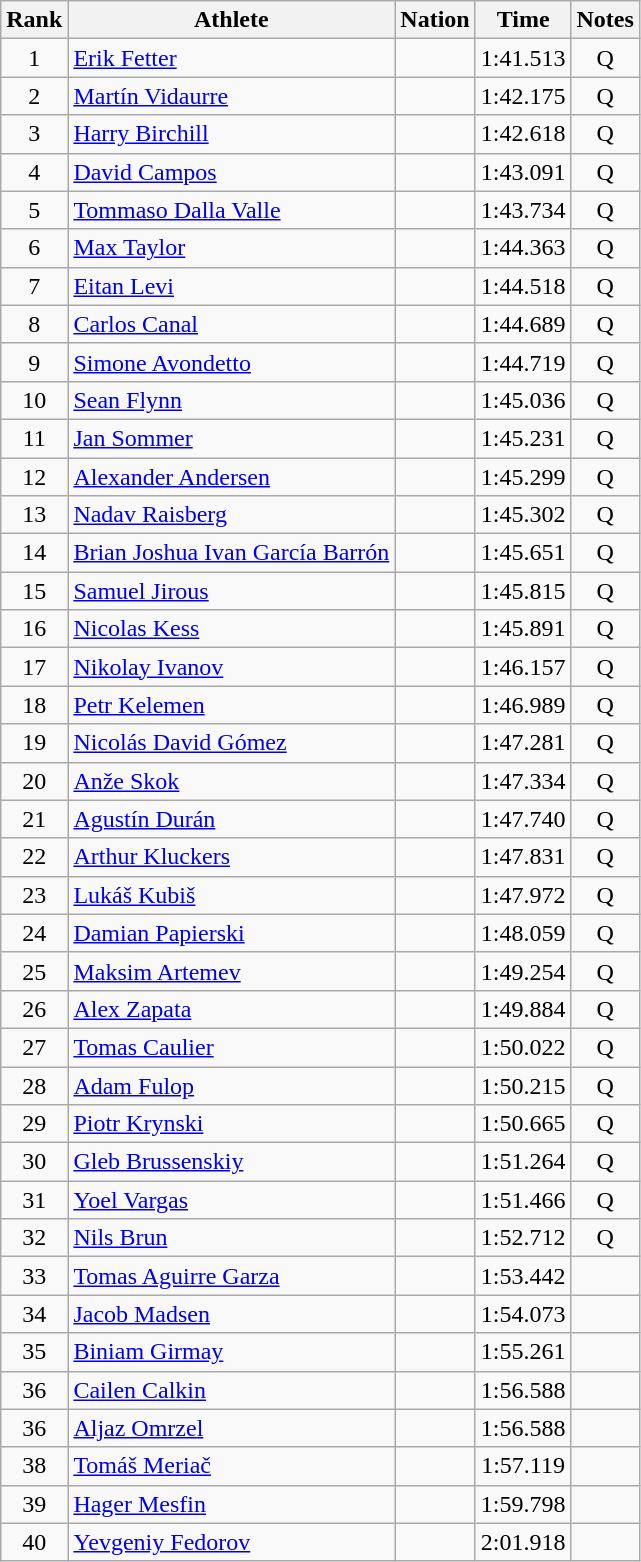<table class="wikitable sortable" style="text-align:center">
<tr>
<th>Rank</th>
<th>Athlete</th>
<th>Nation</th>
<th>Time</th>
<th>Notes</th>
</tr>
<tr>
<td>1</td>
<td align=left><a href='#'>Erik Fetter</a></td>
<td align=left></td>
<td>1:41.513</td>
<td>Q</td>
</tr>
<tr>
<td>2</td>
<td align=left><a href='#'>Martín Vidaurre</a></td>
<td align=left></td>
<td>1:42.175</td>
<td>Q</td>
</tr>
<tr>
<td>3</td>
<td align=left><a href='#'>Harry Birchill</a></td>
<td align=left></td>
<td>1:42.618</td>
<td>Q</td>
</tr>
<tr>
<td>4</td>
<td align=left><a href='#'>David Campos</a></td>
<td align=left></td>
<td>1:43.091</td>
<td>Q</td>
</tr>
<tr>
<td>5</td>
<td align=left><a href='#'>Tommaso Dalla Valle</a></td>
<td align=left></td>
<td>1:43.734</td>
<td>Q</td>
</tr>
<tr>
<td>6</td>
<td align=left><a href='#'>Max Taylor</a></td>
<td align=left></td>
<td>1:44.363</td>
<td>Q</td>
</tr>
<tr>
<td>7</td>
<td align=left><a href='#'>Eitan Levi</a></td>
<td align=left></td>
<td>1:44.518</td>
<td>Q</td>
</tr>
<tr>
<td>8</td>
<td align=left><a href='#'>Carlos Canal</a></td>
<td align=left></td>
<td>1:44.689</td>
<td>Q</td>
</tr>
<tr>
<td>9</td>
<td align=left><a href='#'>Simone Avondetto</a></td>
<td align=left></td>
<td>1:44.719</td>
<td>Q</td>
</tr>
<tr>
<td>10</td>
<td align=left><a href='#'>Sean Flynn</a></td>
<td align=left></td>
<td>1:45.036</td>
<td>Q</td>
</tr>
<tr>
<td>11</td>
<td align=left><a href='#'>Jan Sommer</a></td>
<td align=left></td>
<td>1:45.231</td>
<td>Q</td>
</tr>
<tr>
<td>12</td>
<td align=left><a href='#'>Alexander Andersen</a></td>
<td align=left></td>
<td>1:45.299</td>
<td>Q</td>
</tr>
<tr>
<td>13</td>
<td align=left><a href='#'>Nadav Raisberg</a></td>
<td align=left></td>
<td>1:45.302</td>
<td>Q</td>
</tr>
<tr>
<td>14</td>
<td align=left><a href='#'>Brian Joshua Ivan García Barrón</a></td>
<td align=left></td>
<td>1:45.651</td>
<td>Q</td>
</tr>
<tr>
<td>15</td>
<td align=left><a href='#'>Samuel Jirous</a></td>
<td align=left></td>
<td>1:45.815</td>
<td>Q</td>
</tr>
<tr>
<td>16</td>
<td align=left><a href='#'>Nicolas Kess</a></td>
<td align=left></td>
<td>1:45.891</td>
<td>Q</td>
</tr>
<tr>
<td>17</td>
<td align=left><a href='#'>Nikolay Ivanov</a></td>
<td align=left></td>
<td>1:46.157</td>
<td>Q</td>
</tr>
<tr>
<td>18</td>
<td align=left><a href='#'>Petr Kelemen</a></td>
<td align=left></td>
<td>1:46.989</td>
<td>Q</td>
</tr>
<tr>
<td>19</td>
<td align=left><a href='#'>Nicolás David Gómez</a></td>
<td align=left></td>
<td>1:47.281</td>
<td>Q</td>
</tr>
<tr>
<td>20</td>
<td align=left><a href='#'>Anže Skok</a></td>
<td align=left></td>
<td>1:47.334</td>
<td>Q</td>
</tr>
<tr>
<td>21</td>
<td align=left><a href='#'>Agustín Durán</a></td>
<td align=left></td>
<td>1:47.740</td>
<td>Q</td>
</tr>
<tr>
<td>22</td>
<td align=left><a href='#'>Arthur Kluckers</a></td>
<td align=left></td>
<td>1:47.831</td>
<td>Q</td>
</tr>
<tr>
<td>23</td>
<td align=left><a href='#'>Lukáš Kubiš</a></td>
<td align=left></td>
<td>1:47.972</td>
<td>Q</td>
</tr>
<tr>
<td>24</td>
<td align=left><a href='#'>Damian Papierski</a></td>
<td align=left></td>
<td>1:48.059</td>
<td>Q</td>
</tr>
<tr>
<td>25</td>
<td align=left><a href='#'>Maksim Artemev</a></td>
<td align=left></td>
<td>1:49.254</td>
<td>Q</td>
</tr>
<tr>
<td>26</td>
<td align=left><a href='#'>Alex Zapata</a></td>
<td align=left></td>
<td>1:49.884</td>
<td>Q</td>
</tr>
<tr>
<td>27</td>
<td align=left><a href='#'>Tomas Caulier</a></td>
<td align=left></td>
<td>1:50.022</td>
<td>Q</td>
</tr>
<tr>
<td>28</td>
<td align=left><a href='#'>Adam Fulop</a></td>
<td align=left></td>
<td>1:50.215</td>
<td>Q</td>
</tr>
<tr>
<td>29</td>
<td align=left><a href='#'>Piotr Krynski</a></td>
<td align=left></td>
<td>1:50.665</td>
<td>Q</td>
</tr>
<tr>
<td>30</td>
<td align=left><a href='#'>Gleb Brussenskiy</a></td>
<td align=left></td>
<td>1:51.264</td>
<td>Q</td>
</tr>
<tr>
<td>31</td>
<td align=left><a href='#'>Yoel Vargas</a></td>
<td align=left></td>
<td>1:51.466</td>
<td>Q</td>
</tr>
<tr>
<td>32</td>
<td align=left><a href='#'>Nils Brun</a></td>
<td align=left></td>
<td>1:52.712</td>
<td>Q</td>
</tr>
<tr>
<td>33</td>
<td align=left><a href='#'>Tomas Aguirre Garza</a></td>
<td align=left></td>
<td>1:53.442</td>
<td></td>
</tr>
<tr>
<td>34</td>
<td align=left><a href='#'>Jacob Madsen</a></td>
<td align=left></td>
<td>1:54.073</td>
<td></td>
</tr>
<tr>
<td>35</td>
<td align=left><a href='#'>Biniam Girmay</a></td>
<td align=left></td>
<td>1:55.261</td>
<td></td>
</tr>
<tr>
<td>36</td>
<td align=left><a href='#'>Cailen Calkin</a></td>
<td align=left></td>
<td>1:56.588</td>
<td></td>
</tr>
<tr>
<td>36</td>
<td align=left><a href='#'>Aljaz Omrzel</a></td>
<td align=left></td>
<td>1:56.588</td>
<td></td>
</tr>
<tr>
<td>38</td>
<td align=left><a href='#'>Tomáš Meriač</a></td>
<td align=left></td>
<td>1:57.119</td>
<td></td>
</tr>
<tr>
<td>39</td>
<td align=left><a href='#'>Hager Mesfin</a></td>
<td align=left></td>
<td>1:59.798</td>
<td></td>
</tr>
<tr>
<td>40</td>
<td align=left><a href='#'>Yevgeniy Fedorov</a></td>
<td align=left></td>
<td>2:01.918</td>
<td></td>
</tr>
</table>
